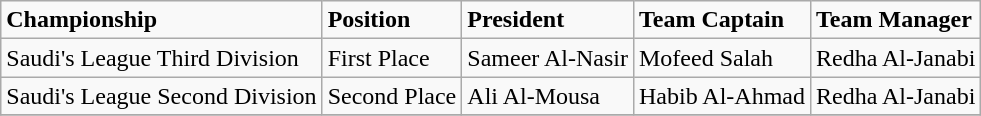<table class="wikitable">
<tr>
<td><strong>Championship</strong></td>
<td><strong>Position</strong></td>
<td><strong>President</strong></td>
<td><strong>Team Captain</strong></td>
<td><strong>Team Manager</strong></td>
</tr>
<tr>
<td>Saudi's League Third Division</td>
<td>First Place</td>
<td> Sameer Al-Nasir</td>
<td> Mofeed Salah</td>
<td> Redha Al-Janabi</td>
</tr>
<tr>
<td>Saudi's League Second Division</td>
<td>Second Place</td>
<td> Ali Al-Mousa</td>
<td> Habib Al-Ahmad</td>
<td> Redha Al-Janabi</td>
</tr>
<tr>
</tr>
</table>
